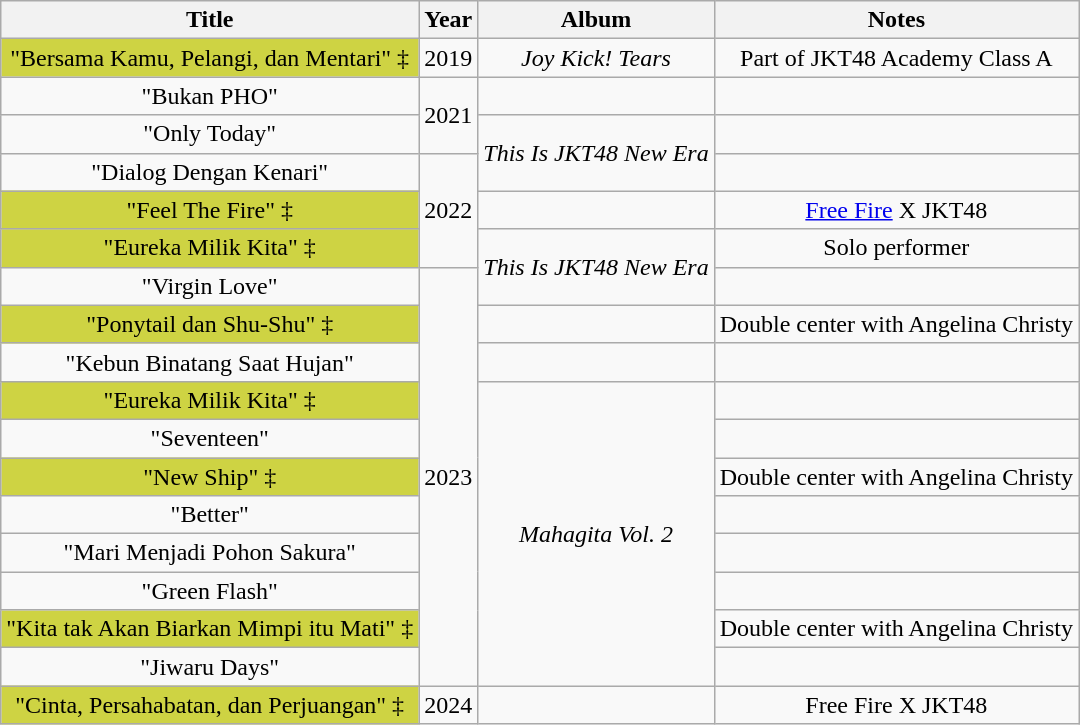<table class="wikitable plainrowheaders" style="text-align:center;">
<tr>
<th scope="col">Title</th>
<th scope="col">Year</th>
<th scope="col">Album</th>
<th scope="col">Notes</th>
</tr>
<tr>
<td style="background-color:#ced343">"Bersama Kamu, Pelangi, dan Mentari" ‡</td>
<td>2019</td>
<td><em>Joy Kick! Tears</em></td>
<td>Part of JKT48 Academy Class A</td>
</tr>
<tr>
<td>"Bukan PHO"</td>
<td rowspan="2">2021</td>
<td></td>
<td></td>
</tr>
<tr>
<td>"Only Today"</td>
<td rowspan="2"><em>This Is JKT48 New Era</em></td>
<td></td>
</tr>
<tr>
<td>"Dialog Dengan Kenari"</td>
<td rowspan="3">2022</td>
<td></td>
</tr>
<tr>
<td style="background-color:#ced343">"Feel The Fire" ‡</td>
<td></td>
<td><a href='#'>Free Fire</a> X JKT48</td>
</tr>
<tr>
<td style="background-color:#ced343">"Eureka Milik Kita" ‡</td>
<td rowspan="2"><em>This Is JKT48 New Era</em></td>
<td>Solo performer</td>
</tr>
<tr>
<td>"Virgin Love"</td>
<td rowspan="11">2023</td>
<td></td>
</tr>
<tr>
<td style="background-color:#ced343">"Ponytail dan Shu-Shu" ‡</td>
<td></td>
<td>Double center with Angelina Christy</td>
</tr>
<tr>
<td>"Kebun Binatang Saat Hujan"</td>
<td></td>
<td></td>
</tr>
<tr>
<td style="background-color:#ced343">"Eureka Milik Kita" ‡</td>
<td rowspan="8"><em>Mahagita Vol. 2</em></td>
<td></td>
</tr>
<tr>
<td>"Seventeen"</td>
<td></td>
</tr>
<tr>
<td style="background-color:#ced343">"New Ship" ‡</td>
<td>Double center with Angelina Christy</td>
</tr>
<tr>
<td>"Better"</td>
<td></td>
</tr>
<tr>
<td>"Mari Menjadi Pohon Sakura"</td>
<td></td>
</tr>
<tr>
<td>"Green Flash"</td>
<td></td>
</tr>
<tr>
<td style="background-color:#ced343">"Kita tak Akan Biarkan Mimpi itu Mati" ‡</td>
<td>Double center with Angelina Christy</td>
</tr>
<tr>
<td>"Jiwaru Days"</td>
<td></td>
</tr>
<tr>
<td style="background-color:#ced343">"Cinta, Persahabatan, dan Perjuangan" ‡</td>
<td>2024</td>
<td></td>
<td>Free Fire X JKT48</td>
</tr>
</table>
